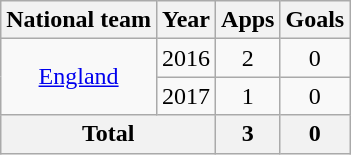<table class="wikitable" style="text-align: center;">
<tr>
<th>National team</th>
<th>Year</th>
<th>Apps</th>
<th>Goals</th>
</tr>
<tr>
<td rowspan="2"><a href='#'>England</a></td>
<td>2016</td>
<td>2</td>
<td>0</td>
</tr>
<tr>
<td>2017</td>
<td>1</td>
<td>0</td>
</tr>
<tr>
<th colspan="2">Total</th>
<th>3</th>
<th>0</th>
</tr>
</table>
